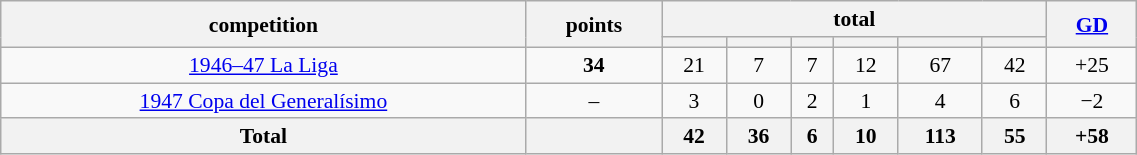<table class="wikitable" style="font-size:90%;width:60%;float:left;text-align:center;">
<tr>
<th rowspan="2">competition</th>
<th rowspan="2">points</th>
<th colspan="6">total</th>
<th rowspan="2"><a href='#'>GD</a></th>
</tr>
<tr>
<th></th>
<th></th>
<th></th>
<th></th>
<th></th>
<th></th>
</tr>
<tr>
<td><a href='#'>1946–47 La Liga</a></td>
<td><strong>34</strong></td>
<td>21</td>
<td>7</td>
<td>7</td>
<td>12</td>
<td>67</td>
<td>42</td>
<td>+25</td>
</tr>
<tr>
<td><a href='#'>1947 Copa del Generalísimo</a></td>
<td>–</td>
<td>3</td>
<td>0</td>
<td>2</td>
<td>1</td>
<td>4</td>
<td>6</td>
<td>−2</td>
</tr>
<tr>
<th>Total</th>
<th></th>
<th>42</th>
<th>36</th>
<th>6</th>
<th>10</th>
<th>113</th>
<th>55</th>
<th>+58</th>
</tr>
</table>
